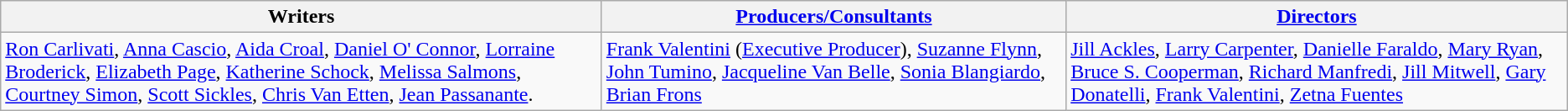<table class="wikitable">
<tr>
<th>Writers</th>
<th><a href='#'>Producers/Consultants</a></th>
<th><a href='#'>Directors</a></th>
</tr>
<tr>
<td><a href='#'>Ron Carlivati</a>, <a href='#'>Anna Cascio</a>, <a href='#'>Aida Croal</a>, <a href='#'>Daniel O' Connor</a>, <a href='#'>Lorraine Broderick</a>, <a href='#'>Elizabeth Page</a>, <a href='#'>Katherine Schock</a>, <a href='#'>Melissa Salmons</a>, <a href='#'>Courtney Simon</a>, <a href='#'>Scott Sickles</a>, <a href='#'>Chris Van Etten</a>, <a href='#'>Jean Passanante</a>.</td>
<td><a href='#'>Frank Valentini</a> (<a href='#'>Executive Producer</a>), <a href='#'>Suzanne Flynn</a>, <a href='#'>John Tumino</a>, <a href='#'>Jacqueline Van Belle</a>, <a href='#'>Sonia Blangiardo</a>, <a href='#'>Brian Frons</a></td>
<td><a href='#'>Jill Ackles</a>, <a href='#'>Larry Carpenter</a>, <a href='#'>Danielle Faraldo</a>, <a href='#'>Mary Ryan</a>, <a href='#'>Bruce S. Cooperman</a>, <a href='#'>Richard Manfredi</a>, <a href='#'>Jill Mitwell</a>, <a href='#'>Gary Donatelli</a>, <a href='#'>Frank Valentini</a>, <a href='#'>Zetna Fuentes</a></td>
</tr>
</table>
